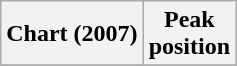<table class="wikitable plainrowheaders" style="text-align:center">
<tr>
<th scope="col">Chart (2007)</th>
<th scope="col">Peak<br>position</th>
</tr>
<tr>
</tr>
</table>
